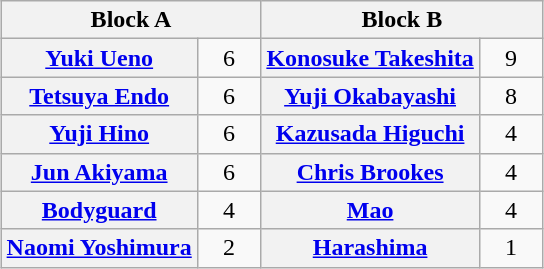<table class="wikitable" style="margin: 1em auto 1em auto;text-align:center">
<tr>
<th colspan="2">Block A</th>
<th colspan="2">Block B</th>
</tr>
<tr>
<th><a href='#'>Yuki Ueno</a></th>
<td style="width:35px">6</td>
<th><a href='#'>Konosuke Takeshita</a></th>
<td style="width:35px">9</td>
</tr>
<tr>
<th><a href='#'>Tetsuya Endo</a></th>
<td>6</td>
<th><a href='#'>Yuji Okabayashi</a></th>
<td>8</td>
</tr>
<tr>
<th><a href='#'>Yuji Hino</a></th>
<td>6</td>
<th><a href='#'>Kazusada Higuchi</a></th>
<td>4</td>
</tr>
<tr>
<th><a href='#'>Jun Akiyama</a></th>
<td>6</td>
<th><a href='#'>Chris Brookes</a></th>
<td>4</td>
</tr>
<tr>
<th><a href='#'>Bodyguard</a></th>
<td>4</td>
<th><a href='#'>Mao</a></th>
<td>4</td>
</tr>
<tr>
<th><a href='#'>Naomi Yoshimura</a></th>
<td>2</td>
<th><a href='#'>Harashima</a></th>
<td>1</td>
</tr>
</table>
